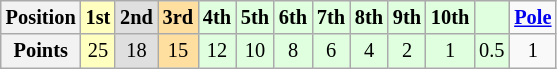<table class="wikitable" style="font-size:85%; text-align:center;">
<tr>
<th>Position</th>
<td style="background:#ffffbf;"><strong>1st</strong></td>
<td style="background:#dfdfdf;"><strong>2nd</strong></td>
<td style="background:#ffdf9f;"><strong>3rd</strong></td>
<td style="background:#dfffdf;"><strong>4th</strong></td>
<td style="background:#dfffdf;"><strong>5th</strong></td>
<td style="background:#dfffdf;"><strong>6th</strong></td>
<td style="background:#dfffdf;"><strong>7th</strong></td>
<td style="background:#dfffdf;"><strong>8th</strong></td>
<td style="background:#dfffdf;"><strong>9th</strong></td>
<td style="background:#dfffdf;"><strong>10th</strong></td>
<td style="background:#dfffdf;"><strong></strong></td>
<td><strong><a href='#'>Pole</a></strong></td>
</tr>
<tr>
<th>Points</th>
<td style="background:#ffffbf;">25</td>
<td style="background:#dfdfdf;">18</td>
<td style="background:#ffdf9f;">15</td>
<td style="background:#dfffdf;">12</td>
<td style="background:#dfffdf;">10</td>
<td style="background:#dfffdf;">8</td>
<td style="background:#dfffdf;">6</td>
<td style="background:#dfffdf;">4</td>
<td style="background:#dfffdf;">2</td>
<td style="background:#dfffdf;">1</td>
<td style="background:#dfffdf;">0.5</td>
<td>1</td>
</tr>
</table>
